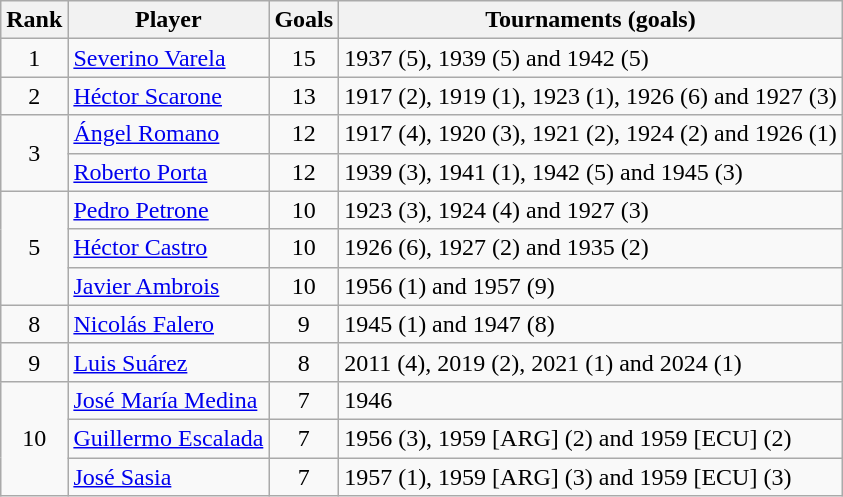<table class="wikitable" style="text-align: left;">
<tr>
<th>Rank</th>
<th>Player</th>
<th>Goals</th>
<th>Tournaments (goals)</th>
</tr>
<tr>
<td align=center>1</td>
<td><a href='#'>Severino Varela</a></td>
<td align=center>15</td>
<td>1937 (5), 1939 (5) and 1942 (5)</td>
</tr>
<tr>
<td align=center>2</td>
<td><a href='#'>Héctor Scarone</a></td>
<td align=center>13</td>
<td>1917 (2), 1919 (1), 1923 (1), 1926 (6) and 1927 (3)</td>
</tr>
<tr>
<td rowspan=2 align=center>3</td>
<td><a href='#'>Ángel Romano</a></td>
<td align=center>12</td>
<td>1917 (4), 1920 (3), 1921 (2), 1924 (2) and 1926 (1)</td>
</tr>
<tr>
<td><a href='#'>Roberto Porta</a></td>
<td align=center>12</td>
<td>1939 (3), 1941 (1), 1942 (5) and 1945 (3)</td>
</tr>
<tr>
<td rowspan=3 align=center>5</td>
<td><a href='#'>Pedro Petrone</a></td>
<td align=center>10</td>
<td>1923 (3), 1924 (4) and 1927 (3)</td>
</tr>
<tr>
<td><a href='#'>Héctor Castro</a></td>
<td align=center>10</td>
<td>1926 (6), 1927 (2) and 1935 (2)</td>
</tr>
<tr>
<td><a href='#'>Javier Ambrois</a></td>
<td align=center>10</td>
<td>1956 (1) and 1957 (9)</td>
</tr>
<tr>
<td align=center>8</td>
<td><a href='#'>Nicolás Falero</a></td>
<td align=center>9</td>
<td>1945 (1) and 1947 (8)</td>
</tr>
<tr>
<td align=center>9</td>
<td><a href='#'>Luis Suárez</a></td>
<td align=center>8</td>
<td>2011 (4), 2019 (2), 2021 (1) and 2024 (1)</td>
</tr>
<tr>
<td rowspan=3 align=center>10</td>
<td><a href='#'>José María Medina</a></td>
<td align=center>7</td>
<td>1946</td>
</tr>
<tr>
<td><a href='#'>Guillermo Escalada</a></td>
<td align=center>7</td>
<td>1956 (3), 1959 [ARG] (2) and 1959 [ECU] (2)</td>
</tr>
<tr>
<td><a href='#'>José Sasia</a></td>
<td align=center>7</td>
<td>1957 (1), 1959 [ARG] (3) and 1959 [ECU] (3)</td>
</tr>
</table>
